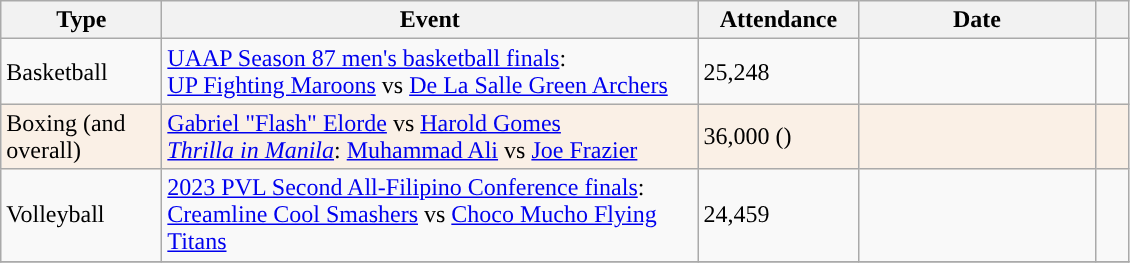<table class="wikitable sortable";>
<tr>
<th style="width:100px;">Type</th>
<th style="width:350px;">Event</th>
<th style="width:100px;">Attendance</th>
<th style="width:150px;">Date</th>
<th style="width:15px;"></th>
</tr>
<tr>
<td>Basketball</td>
<td><a href='#'>UAAP Season 87 men's basketball finals</a>:<br><a href='#'>UP Fighting Maroons</a> vs <a href='#'>De La Salle Green Archers</a></td>
<td>25,248</td>
<td></td>
<td></td>
</tr>
<tr style="background:#faf0e6;">
<td>Boxing (and overall)</td>
<td><a href='#'>Gabriel "Flash" Elorde</a> vs <a href='#'>Harold Gomes</a> <br> <em><a href='#'>Thrilla in Manila</a></em>: <a href='#'>Muhammad Ali</a> vs <a href='#'>Joe Frazier</a></td>
<td>36,000 ()</td>
<td> <br> </td>
<td></td>
</tr>
<tr>
<td>Volleyball</td>
<td><a href='#'>2023 PVL Second All-Filipino Conference finals</a>:<br><a href='#'>Creamline Cool Smashers</a> vs <a href='#'>Choco Mucho Flying Titans</a></td>
<td>24,459</td>
<td></td>
<td></td>
</tr>
<tr>
</tr>
</table>
